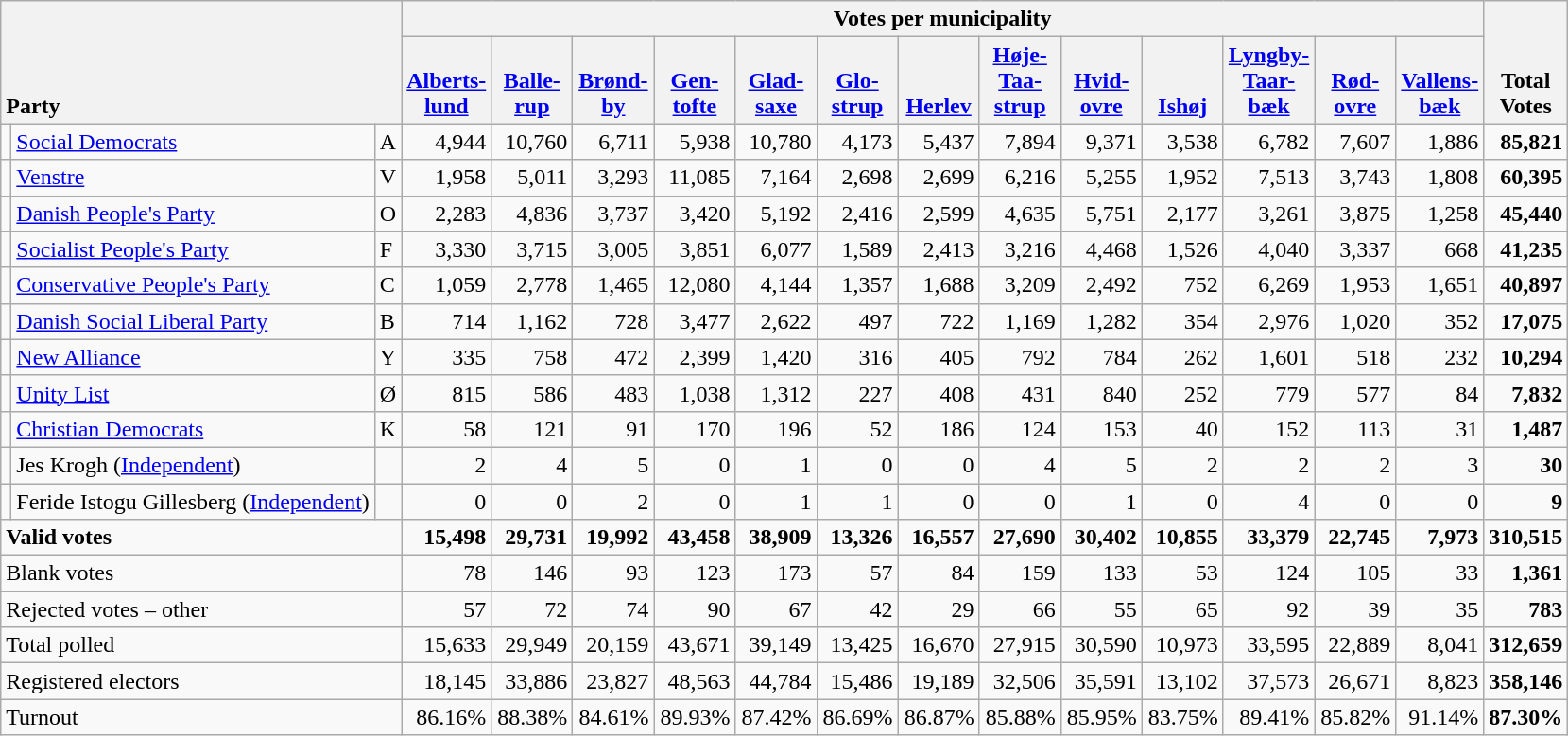<table class="wikitable" border="1" style="text-align:right;">
<tr>
<th style="text-align:left;" valign=bottom rowspan=2 colspan=3>Party</th>
<th colspan=13>Votes per municipality</th>
<th align=center valign=bottom rowspan=2 width="50">Total Votes</th>
</tr>
<tr>
<th align=center valign=bottom width="50"><a href='#'>Alberts- lund</a></th>
<th align=center valign=bottom width="50"><a href='#'>Balle- rup</a></th>
<th align=center valign=bottom width="50"><a href='#'>Brønd- by</a></th>
<th align=center valign=bottom width="50"><a href='#'>Gen- tofte</a></th>
<th align=center valign=bottom width="50"><a href='#'>Glad- saxe</a></th>
<th align=center valign=bottom width="50"><a href='#'>Glo- strup</a></th>
<th align=center valign=bottom width="50"><a href='#'>Herlev</a></th>
<th align=center valign=bottom width="50"><a href='#'>Høje- Taa- strup</a></th>
<th align=center valign=bottom width="50"><a href='#'>Hvid- ovre</a></th>
<th align=center valign=bottom width="50"><a href='#'>Ishøj</a></th>
<th align=center valign=bottom width="50"><a href='#'>Lyngby- Taar- bæk</a></th>
<th align=center valign=bottom width="50"><a href='#'>Rød- ovre</a></th>
<th align=center valign=bottom width="50"><a href='#'>Vallens- bæk</a></th>
</tr>
<tr>
<td></td>
<td align=left><a href='#'>Social Democrats</a></td>
<td align=left>A</td>
<td>4,944</td>
<td>10,760</td>
<td>6,711</td>
<td>5,938</td>
<td>10,780</td>
<td>4,173</td>
<td>5,437</td>
<td>7,894</td>
<td>9,371</td>
<td>3,538</td>
<td>6,782</td>
<td>7,607</td>
<td>1,886</td>
<td><strong>85,821</strong></td>
</tr>
<tr>
<td></td>
<td align=left><a href='#'>Venstre</a></td>
<td align=left>V</td>
<td>1,958</td>
<td>5,011</td>
<td>3,293</td>
<td>11,085</td>
<td>7,164</td>
<td>2,698</td>
<td>2,699</td>
<td>6,216</td>
<td>5,255</td>
<td>1,952</td>
<td>7,513</td>
<td>3,743</td>
<td>1,808</td>
<td><strong>60,395</strong></td>
</tr>
<tr>
<td></td>
<td align=left><a href='#'>Danish People's Party</a></td>
<td align=left>O</td>
<td>2,283</td>
<td>4,836</td>
<td>3,737</td>
<td>3,420</td>
<td>5,192</td>
<td>2,416</td>
<td>2,599</td>
<td>4,635</td>
<td>5,751</td>
<td>2,177</td>
<td>3,261</td>
<td>3,875</td>
<td>1,258</td>
<td><strong>45,440</strong></td>
</tr>
<tr>
<td></td>
<td align=left><a href='#'>Socialist People's Party</a></td>
<td align=left>F</td>
<td>3,330</td>
<td>3,715</td>
<td>3,005</td>
<td>3,851</td>
<td>6,077</td>
<td>1,589</td>
<td>2,413</td>
<td>3,216</td>
<td>4,468</td>
<td>1,526</td>
<td>4,040</td>
<td>3,337</td>
<td>668</td>
<td><strong>41,235</strong></td>
</tr>
<tr>
<td></td>
<td align=left style="white-space: nowrap;"><a href='#'>Conservative People's Party</a></td>
<td align=left>C</td>
<td>1,059</td>
<td>2,778</td>
<td>1,465</td>
<td>12,080</td>
<td>4,144</td>
<td>1,357</td>
<td>1,688</td>
<td>3,209</td>
<td>2,492</td>
<td>752</td>
<td>6,269</td>
<td>1,953</td>
<td>1,651</td>
<td><strong>40,897</strong></td>
</tr>
<tr>
<td></td>
<td align=left><a href='#'>Danish Social Liberal Party</a></td>
<td align=left>B</td>
<td>714</td>
<td>1,162</td>
<td>728</td>
<td>3,477</td>
<td>2,622</td>
<td>497</td>
<td>722</td>
<td>1,169</td>
<td>1,282</td>
<td>354</td>
<td>2,976</td>
<td>1,020</td>
<td>352</td>
<td><strong>17,075</strong></td>
</tr>
<tr>
<td></td>
<td align=left><a href='#'>New Alliance</a></td>
<td align=left>Y</td>
<td>335</td>
<td>758</td>
<td>472</td>
<td>2,399</td>
<td>1,420</td>
<td>316</td>
<td>405</td>
<td>792</td>
<td>784</td>
<td>262</td>
<td>1,601</td>
<td>518</td>
<td>232</td>
<td><strong>10,294</strong></td>
</tr>
<tr>
<td></td>
<td align=left><a href='#'>Unity List</a></td>
<td align=left>Ø</td>
<td>815</td>
<td>586</td>
<td>483</td>
<td>1,038</td>
<td>1,312</td>
<td>227</td>
<td>408</td>
<td>431</td>
<td>840</td>
<td>252</td>
<td>779</td>
<td>577</td>
<td>84</td>
<td><strong>7,832</strong></td>
</tr>
<tr>
<td></td>
<td align=left><a href='#'>Christian Democrats</a></td>
<td align=left>K</td>
<td>58</td>
<td>121</td>
<td>91</td>
<td>170</td>
<td>196</td>
<td>52</td>
<td>186</td>
<td>124</td>
<td>153</td>
<td>40</td>
<td>152</td>
<td>113</td>
<td>31</td>
<td><strong>1,487</strong></td>
</tr>
<tr>
<td></td>
<td align=left>Jes Krogh (<a href='#'>Independent</a>)</td>
<td></td>
<td>2</td>
<td>4</td>
<td>5</td>
<td>0</td>
<td>1</td>
<td>0</td>
<td>0</td>
<td>4</td>
<td>5</td>
<td>2</td>
<td>2</td>
<td>2</td>
<td>3</td>
<td><strong>30</strong></td>
</tr>
<tr>
<td></td>
<td align=left>Feride Istogu Gillesberg (<a href='#'>Independent</a>)</td>
<td></td>
<td>0</td>
<td>0</td>
<td>2</td>
<td>0</td>
<td>1</td>
<td>1</td>
<td>0</td>
<td>0</td>
<td>1</td>
<td>0</td>
<td>4</td>
<td>0</td>
<td>0</td>
<td><strong>9</strong></td>
</tr>
<tr style="font-weight:bold">
<td align=left colspan=3>Valid votes</td>
<td>15,498</td>
<td>29,731</td>
<td>19,992</td>
<td>43,458</td>
<td>38,909</td>
<td>13,326</td>
<td>16,557</td>
<td>27,690</td>
<td>30,402</td>
<td>10,855</td>
<td>33,379</td>
<td>22,745</td>
<td>7,973</td>
<td>310,515</td>
</tr>
<tr>
<td align=left colspan=3>Blank votes</td>
<td>78</td>
<td>146</td>
<td>93</td>
<td>123</td>
<td>173</td>
<td>57</td>
<td>84</td>
<td>159</td>
<td>133</td>
<td>53</td>
<td>124</td>
<td>105</td>
<td>33</td>
<td><strong>1,361</strong></td>
</tr>
<tr>
<td align=left colspan=3>Rejected votes – other</td>
<td>57</td>
<td>72</td>
<td>74</td>
<td>90</td>
<td>67</td>
<td>42</td>
<td>29</td>
<td>66</td>
<td>55</td>
<td>65</td>
<td>92</td>
<td>39</td>
<td>35</td>
<td><strong>783</strong></td>
</tr>
<tr>
<td align=left colspan=3>Total polled</td>
<td>15,633</td>
<td>29,949</td>
<td>20,159</td>
<td>43,671</td>
<td>39,149</td>
<td>13,425</td>
<td>16,670</td>
<td>27,915</td>
<td>30,590</td>
<td>10,973</td>
<td>33,595</td>
<td>22,889</td>
<td>8,041</td>
<td><strong>312,659</strong></td>
</tr>
<tr>
<td align=left colspan=3>Registered electors</td>
<td>18,145</td>
<td>33,886</td>
<td>23,827</td>
<td>48,563</td>
<td>44,784</td>
<td>15,486</td>
<td>19,189</td>
<td>32,506</td>
<td>35,591</td>
<td>13,102</td>
<td>37,573</td>
<td>26,671</td>
<td>8,823</td>
<td><strong>358,146</strong></td>
</tr>
<tr>
<td align=left colspan=3>Turnout</td>
<td>86.16%</td>
<td>88.38%</td>
<td>84.61%</td>
<td>89.93%</td>
<td>87.42%</td>
<td>86.69%</td>
<td>86.87%</td>
<td>85.88%</td>
<td>85.95%</td>
<td>83.75%</td>
<td>89.41%</td>
<td>85.82%</td>
<td>91.14%</td>
<td><strong>87.30%</strong></td>
</tr>
</table>
